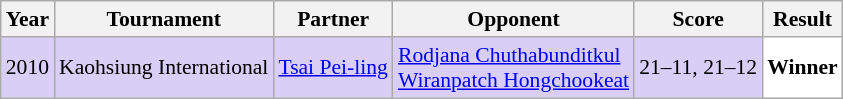<table class="sortable wikitable" style="font-size: 90%;">
<tr>
<th>Year</th>
<th>Tournament</th>
<th>Partner</th>
<th>Opponent</th>
<th>Score</th>
<th>Result</th>
</tr>
<tr style="background:#D8CEF6">
<td align="center">2010</td>
<td align="left">Kaohsiung International</td>
<td align="left"> <a href='#'>Tsai Pei-ling</a></td>
<td align="left"> <a href='#'>Rodjana Chuthabunditkul</a> <br>  <a href='#'>Wiranpatch Hongchookeat</a></td>
<td align="left">21–11, 21–12</td>
<td style="text-align:left; background:white"> <strong>Winner</strong></td>
</tr>
</table>
